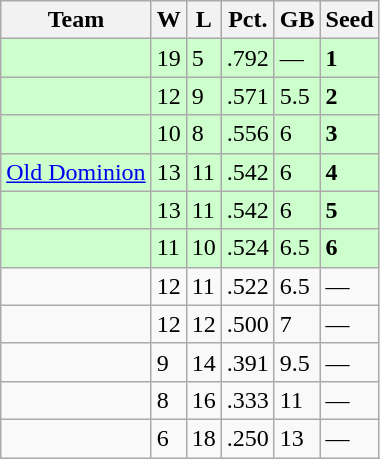<table class=wikitable>
<tr>
<th>Team</th>
<th>W</th>
<th>L</th>
<th>Pct.</th>
<th>GB</th>
<th>Seed</th>
</tr>
<tr bgcolor=ccffcc>
<td></td>
<td>19</td>
<td>5</td>
<td>.792</td>
<td>—</td>
<td><strong>1</strong></td>
</tr>
<tr bgcolor=ccffcc>
<td></td>
<td>12</td>
<td>9</td>
<td>.571</td>
<td>5.5</td>
<td><strong>2</strong></td>
</tr>
<tr bgcolor=ccffcc>
<td></td>
<td>10</td>
<td>8</td>
<td>.556</td>
<td>6</td>
<td><strong>3</strong></td>
</tr>
<tr bgcolor=ccffcc>
<td><a href='#'>Old Dominion</a></td>
<td>13</td>
<td>11</td>
<td>.542</td>
<td>6</td>
<td><strong>4</strong></td>
</tr>
<tr bgcolor=ccffcc>
<td></td>
<td>13</td>
<td>11</td>
<td>.542</td>
<td>6</td>
<td><strong>5</strong></td>
</tr>
<tr bgcolor=ccffcc>
<td></td>
<td>11</td>
<td>10</td>
<td>.524</td>
<td>6.5</td>
<td><strong>6</strong></td>
</tr>
<tr>
<td></td>
<td>12</td>
<td>11</td>
<td>.522</td>
<td>6.5</td>
<td>—</td>
</tr>
<tr>
<td></td>
<td>12</td>
<td>12</td>
<td>.500</td>
<td>7</td>
<td>—</td>
</tr>
<tr>
<td></td>
<td>9</td>
<td>14</td>
<td>.391</td>
<td>9.5</td>
<td>—</td>
</tr>
<tr>
<td></td>
<td>8</td>
<td>16</td>
<td>.333</td>
<td>11</td>
<td>—</td>
</tr>
<tr>
<td></td>
<td>6</td>
<td>18</td>
<td>.250</td>
<td>13</td>
<td>—</td>
</tr>
</table>
